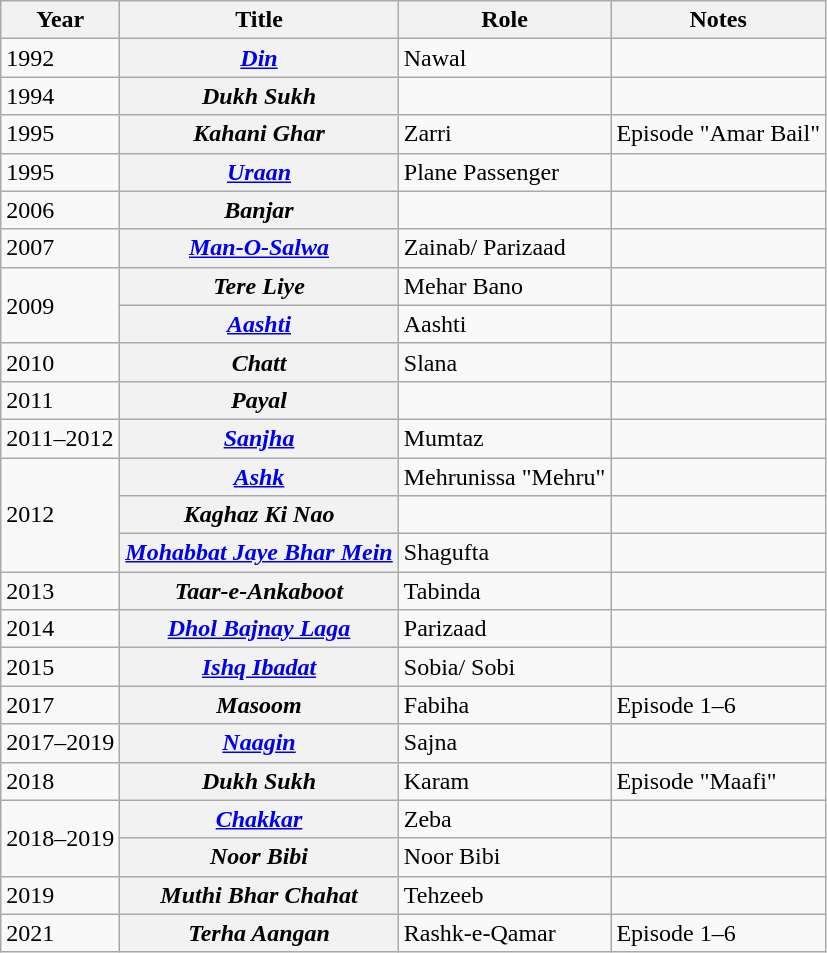<table class="wikitable plainrowheaders">
<tr style="text-align:center;">
<th scope="col">Year</th>
<th scope="col">Title</th>
<th scope="col">Role</th>
<th scope="col" class="unsortable">Notes</th>
</tr>
<tr>
<td>1992</td>
<th scope="row"><em><a href='#'>Din</a></em></th>
<td>Nawal</td>
<td></td>
</tr>
<tr>
<td>1994</td>
<th scope="row"><em>Dukh Sukh</em></th>
<td></td>
<td></td>
</tr>
<tr>
<td>1995</td>
<th scope="row"><em>Kahani Ghar</em></th>
<td>Zarri</td>
<td>Episode "Amar Bail"</td>
</tr>
<tr>
<td>1995</td>
<th scope="row"><em><a href='#'>Uraan</a></em></th>
<td>Plane Passenger</td>
<td></td>
</tr>
<tr>
<td>2006</td>
<th scope="row"><em>Banjar</em></th>
<td></td>
<td></td>
</tr>
<tr>
<td>2007</td>
<th scope="row"><em><a href='#'>Man-O-Salwa</a></em></th>
<td>Zainab/ Parizaad</td>
<td></td>
</tr>
<tr>
<td rowspan="2">2009</td>
<th scope="row"><em>Tere Liye</em></th>
<td>Mehar Bano</td>
<td></td>
</tr>
<tr>
<th scope="row"><em><a href='#'>Aashti</a></em></th>
<td>Aashti</td>
<td></td>
</tr>
<tr>
<td>2010</td>
<th scope="row"><em>Chatt</em></th>
<td>Slana</td>
<td></td>
</tr>
<tr>
<td>2011</td>
<th scope="row"><em>Payal</em></th>
<td></td>
<td></td>
</tr>
<tr>
<td>2011–2012</td>
<th scope="row"><em><a href='#'>Sanjha</a></em></th>
<td>Mumtaz</td>
<td></td>
</tr>
<tr>
<td Rowspan="3">2012</td>
<th scope="row"><em><a href='#'>Ashk</a></em></th>
<td>Mehrunissa "Mehru"</td>
<td></td>
</tr>
<tr>
<th scope="row"><em>Kaghaz Ki Nao</em></th>
<td></td>
<td></td>
</tr>
<tr>
<th scope="row"><em><a href='#'>Mohabbat Jaye Bhar Mein</a></em></th>
<td>Shagufta</td>
<td></td>
</tr>
<tr>
<td>2013</td>
<th scope="row"><em>Taar-e-Ankaboot</em></th>
<td>Tabinda</td>
<td></td>
</tr>
<tr>
<td>2014</td>
<th scope="row"><em><a href='#'>Dhol Bajnay Laga</a></em></th>
<td>Parizaad</td>
<td></td>
</tr>
<tr>
<td>2015</td>
<th scope="row"><em><a href='#'>Ishq Ibadat</a></em></th>
<td>Sobia/ Sobi</td>
<td></td>
</tr>
<tr>
<td>2017</td>
<th scope="row"><em>Masoom</em></th>
<td>Fabiha</td>
<td>Episode 1–6</td>
</tr>
<tr>
<td>2017–2019</td>
<th scope="row"><em><a href='#'>Naagin</a></em></th>
<td>Sajna</td>
<td></td>
</tr>
<tr>
<td>2018</td>
<th scope="row"><em>Dukh Sukh</em></th>
<td>Karam</td>
<td>Episode "Maafi"</td>
</tr>
<tr>
<td rowspan= 2>2018–2019</td>
<th scope="row"><em><a href='#'>Chakkar</a></em></th>
<td>Zeba</td>
<td></td>
</tr>
<tr>
<th scope="row"><em>Noor Bibi</em></th>
<td>Noor Bibi</td>
<td></td>
</tr>
<tr>
<td>2019</td>
<th scope="row"><em>Muthi Bhar Chahat</em></th>
<td>Tehzeeb</td>
<td></td>
</tr>
<tr>
<td>2021</td>
<th scope="row"><em>Terha Aangan</em></th>
<td>Rashk-e-Qamar</td>
<td>Episode 1–6</td>
</tr>
</table>
